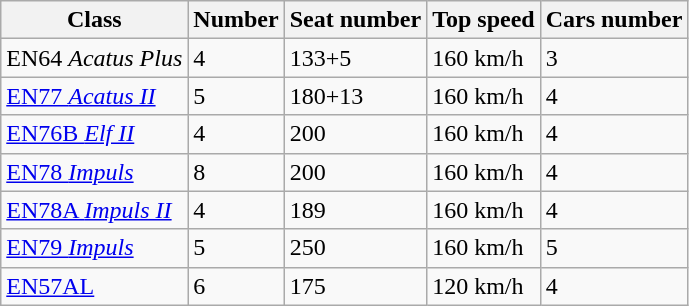<table class="wikitable sortable">
<tr>
<th>Class</th>
<th>Number</th>
<th>Seat number</th>
<th>Top speed</th>
<th>Cars number</th>
</tr>
<tr>
<td>EN64 <em>Acatus Plus</em></td>
<td>4</td>
<td>133+5</td>
<td>160 km/h</td>
<td>3</td>
</tr>
<tr>
<td><a href='#'>EN77 <em>Acatus II</em></a></td>
<td>5</td>
<td>180+13</td>
<td>160 km/h</td>
<td>4</td>
</tr>
<tr>
<td><a href='#'>EN76B <em>Elf II</em></a></td>
<td>4</td>
<td>200</td>
<td>160 km/h</td>
<td>4</td>
</tr>
<tr>
<td><a href='#'>EN78 <em>Impuls</em></a></td>
<td>8</td>
<td>200</td>
<td>160 km/h</td>
<td>4</td>
</tr>
<tr>
<td><a href='#'>EN78A <em>Impuls II</em></a></td>
<td>4</td>
<td>189</td>
<td>160 km/h</td>
<td>4</td>
</tr>
<tr>
<td><a href='#'>EN79 <em>Impuls</em></a></td>
<td>5</td>
<td>250</td>
<td>160 km/h</td>
<td>5</td>
</tr>
<tr>
<td><a href='#'>EN57AL</a></td>
<td>6</td>
<td>175</td>
<td>120 km/h</td>
<td>4</td>
</tr>
</table>
